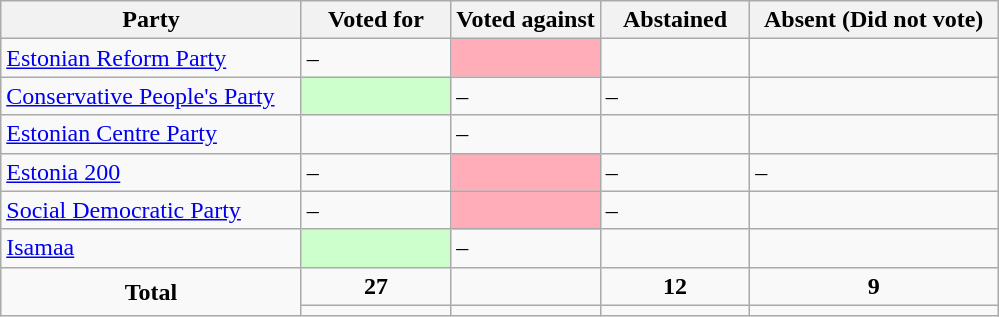<table class="wikitable">
<tr>
<th>Party</th>
<th style="width:15%;">Voted for</th>
<th style="width:15%;">Voted against</th>
<th style="width:15%;">Abstained</th>
<th>Absent (Did not vote)</th>
</tr>
<tr>
<td> <a href='#'>Estonian Reform Party</a></td>
<td>–</td>
<td style="background-color:#FFAEB9;"></td>
<td></td>
<td></td>
</tr>
<tr>
<td> <a href='#'>Conservative People's Party</a></td>
<td style="background-color:#CCFFCC;"></td>
<td>–</td>
<td>–</td>
<td></td>
</tr>
<tr>
<td> <a href='#'>Estonian Centre Party</a></td>
<td></td>
<td>–</td>
<td></td>
<td></td>
</tr>
<tr>
<td> <a href='#'>Estonia 200</a></td>
<td>–</td>
<td style="background-color:#FFAEB9;"></td>
<td>–</td>
<td>–</td>
</tr>
<tr>
<td> <a href='#'>Social Democratic Party</a></td>
<td>–</td>
<td style="background-color:#FFAEB9;"></td>
<td>–</td>
<td></td>
</tr>
<tr>
<td> <a href='#'>Isamaa</a></td>
<td style="background-color:#CCFFCC;"></td>
<td>–</td>
<td></td>
<td></td>
</tr>
<tr>
<td style="text-align:center;" rowspan="2"><strong>Total</strong></td>
<td style="text-align:center;"><strong>27</strong></td>
<td></td>
<td style="text-align:center;"><strong>12</strong></td>
<td style="text-align:center;"><strong>9</strong></td>
</tr>
<tr>
<td style="text-align:center;"></td>
<td style="text-align:center;"></td>
<td style="text-align:center;"></td>
<td style="text-align:center;"></td>
</tr>
</table>
